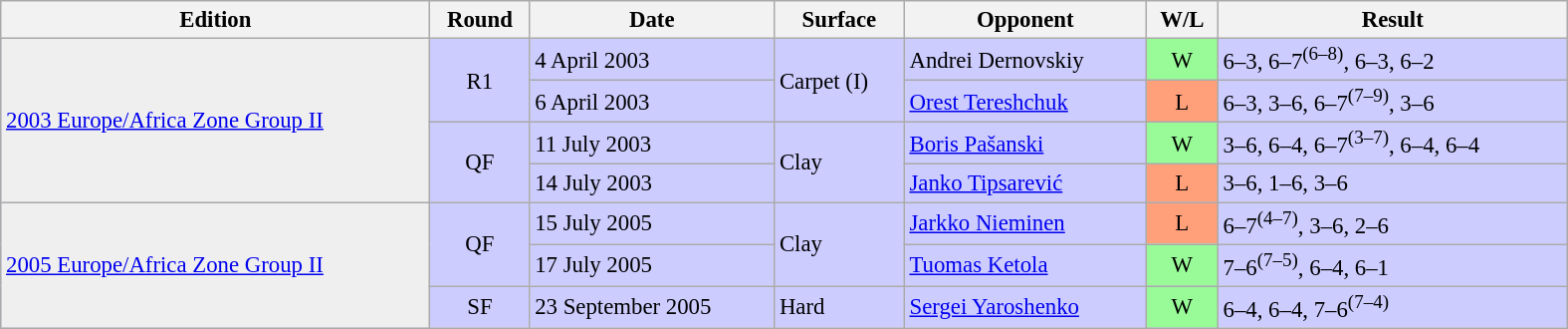<table class="wikitable" style="font-size:95%;" width="1050">
<tr>
<th>Edition</th>
<th>Round</th>
<th>Date</th>
<th>Surface</th>
<th>Opponent</th>
<th>W/L</th>
<th>Result</th>
</tr>
<tr bgcolor=#CCCCFF>
<td bgcolor=#efefef rowspan=4><a href='#'>2003 Europe/Africa Zone Group II</a></td>
<td align=center rowspan=2>R1</td>
<td>4 April 2003</td>
<td rowspan=2>Carpet (I)</td>
<td> Andrei Dernovskiy</td>
<td bgcolor=#98FB98 align=center>W</td>
<td>6–3, 6–7<sup>(6–8)</sup>, 6–3, 6–2</td>
</tr>
<tr bgcolor=#CCCCFF>
<td>6 April 2003</td>
<td> <a href='#'>Orest Tereshchuk</a></td>
<td bgcolor=#FFA07A align=center>L</td>
<td>6–3, 3–6, 6–7<sup>(7–9)</sup>, 3–6</td>
</tr>
<tr bgcolor=#CCCCFF>
<td align=center rowspan=2>QF</td>
<td>11 July 2003</td>
<td rowspan=2>Clay</td>
<td> <a href='#'>Boris Pašanski</a></td>
<td bgcolor=#98FB98 align=center>W</td>
<td>3–6, 6–4, 6–7<sup>(3–7)</sup>, 6–4, 6–4</td>
</tr>
<tr bgcolor=#CCCCFF>
<td>14 July 2003</td>
<td> <a href='#'>Janko Tipsarević</a></td>
<td bgcolor=#FFA07A align=center>L</td>
<td>3–6, 1–6, 3–6</td>
</tr>
<tr bgcolor=#CCCCFF>
<td bgcolor=#efefef rowspan=3><a href='#'>2005 Europe/Africa Zone Group II</a></td>
<td align=center rowspan=2>QF</td>
<td>15 July 2005</td>
<td rowspan=2>Clay</td>
<td> <a href='#'>Jarkko Nieminen</a></td>
<td bgcolor=#FFA07A align=center>L</td>
<td>6–7<sup>(4–7)</sup>, 3–6, 2–6</td>
</tr>
<tr bgcolor=#CCCCFF>
<td>17 July 2005</td>
<td> <a href='#'>Tuomas Ketola</a></td>
<td bgcolor=#98FB98 align=center>W</td>
<td>7–6<sup>(7–5)</sup>, 6–4, 6–1</td>
</tr>
<tr bgcolor=#CCCCFF>
<td align=center>SF</td>
<td>23 September 2005</td>
<td>Hard</td>
<td> <a href='#'>Sergei Yaroshenko</a></td>
<td bgcolor=#98FB98 align=center>W</td>
<td>6–4, 6–4, 7–6<sup>(7–4)</sup></td>
</tr>
</table>
